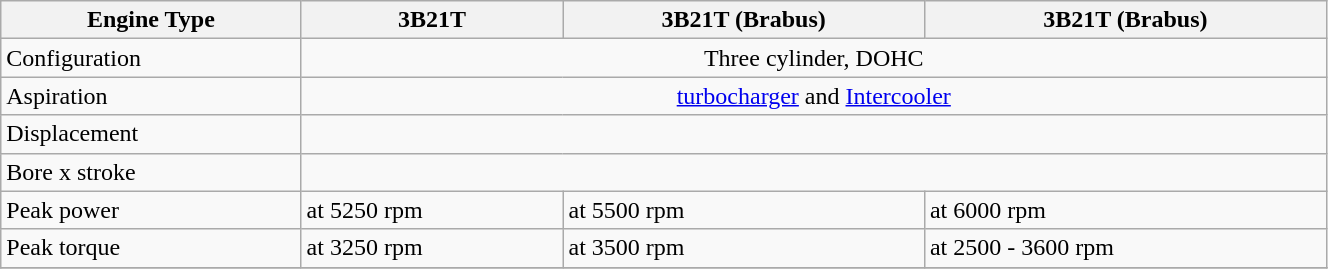<table class="wikitable" width="70%">
<tr>
<th>Engine Type</th>
<th>3B21T</th>
<th>3B21T (Brabus)</th>
<th>3B21T (Brabus)</th>
</tr>
<tr>
<td>Configuration</td>
<td colspan="3" align="Center">Three cylinder, DOHC</td>
</tr>
<tr>
<td>Aspiration</td>
<td colspan="3" align="Center"><a href='#'>turbocharger</a> and <a href='#'>Intercooler</a></td>
</tr>
<tr>
<td>Displacement</td>
<td colspan="3" align="Center"></td>
</tr>
<tr>
<td>Bore x stroke</td>
<td colspan="3" align="Center"></td>
</tr>
<tr>
<td>Peak power</td>
<td> at 5250 rpm</td>
<td> at 5500 rpm</td>
<td> at 6000 rpm</td>
</tr>
<tr>
<td>Peak torque</td>
<td> at 3250 rpm</td>
<td> at 3500 rpm</td>
<td> at 2500 - 3600 rpm</td>
</tr>
<tr>
</tr>
</table>
